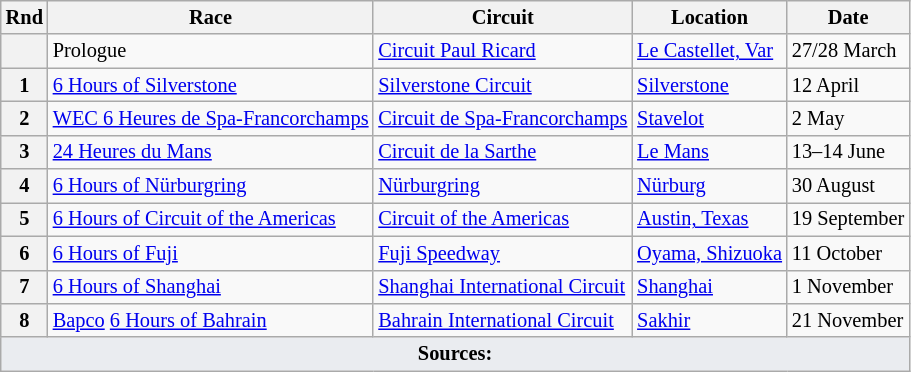<table class="wikitable" style="font-size: 85%;">
<tr>
<th>Rnd</th>
<th>Race</th>
<th>Circuit</th>
<th>Location</th>
<th>Date</th>
</tr>
<tr>
<th></th>
<td>Prologue</td>
<td><a href='#'>Circuit Paul Ricard</a></td>
<td> <a href='#'>Le Castellet, Var</a></td>
<td>27/28 March</td>
</tr>
<tr>
<th>1</th>
<td><a href='#'>6 Hours of Silverstone</a></td>
<td><a href='#'>Silverstone Circuit</a></td>
<td> <a href='#'>Silverstone</a></td>
<td>12 April</td>
</tr>
<tr>
<th>2</th>
<td><a href='#'>WEC 6 Heures de Spa-Francorchamps</a></td>
<td><a href='#'>Circuit de Spa-Francorchamps</a></td>
<td> <a href='#'>Stavelot</a></td>
<td>2 May</td>
</tr>
<tr>
<th>3</th>
<td><a href='#'>24 Heures du Mans</a></td>
<td><a href='#'>Circuit de la Sarthe</a></td>
<td> <a href='#'>Le Mans</a></td>
<td>13–14 June</td>
</tr>
<tr>
<th>4</th>
<td><a href='#'>6 Hours of Nürburgring</a></td>
<td><a href='#'>Nürburgring</a></td>
<td> <a href='#'>Nürburg</a></td>
<td>30 August</td>
</tr>
<tr>
<th>5</th>
<td><a href='#'>6 Hours of Circuit of the Americas</a></td>
<td><a href='#'>Circuit of the Americas</a></td>
<td> <a href='#'>Austin, Texas</a></td>
<td>19 September</td>
</tr>
<tr>
<th>6</th>
<td><a href='#'>6 Hours of Fuji</a></td>
<td><a href='#'>Fuji Speedway</a></td>
<td> <a href='#'>Oyama, Shizuoka</a></td>
<td>11 October</td>
</tr>
<tr>
<th>7</th>
<td><a href='#'>6 Hours of Shanghai</a></td>
<td><a href='#'>Shanghai International Circuit</a></td>
<td> <a href='#'>Shanghai</a></td>
<td>1 November</td>
</tr>
<tr>
<th>8</th>
<td><a href='#'>Bapco</a> <a href='#'>6 Hours of Bahrain</a></td>
<td><a href='#'>Bahrain International Circuit</a></td>
<td> <a href='#'>Sakhir</a></td>
<td>21 November</td>
</tr>
<tr class="sortbottom">
<td colspan="5" style="background-color:#EAECF0;text-align:center"><strong>Sources:</strong></td>
</tr>
</table>
